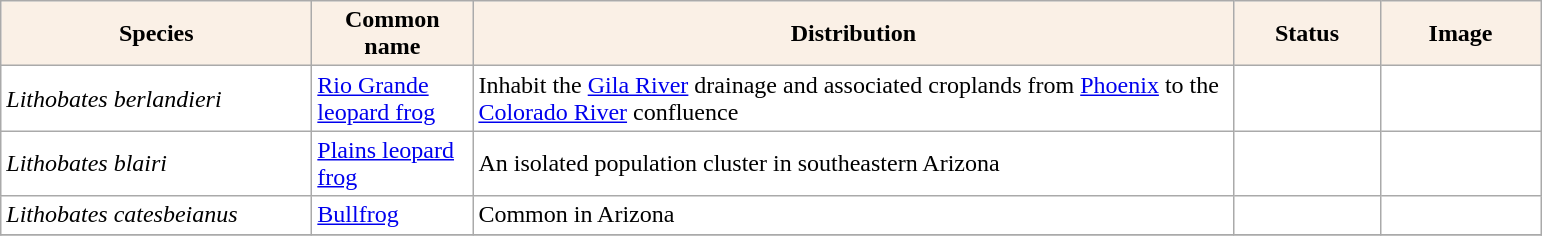<table class="sortable wikitable plainrowheaders" border="0" style="background:#ffffff" align="top" class="sortable wikitable">
<tr ->
<th scope="col" style="background-color:Linen; color:Black" width=200 px>Species</th>
<th scope="col" style="background-color:Linen; color:Black" width=100 px>Common name</th>
<th scope="col" style="background:Linen; color:Black" width=500 px>Distribution</th>
<th scope="col" style="background-color:Linen; color:Black" width=90 px>Status</th>
<th scope="col" style="background:Linen; color:Black" width=100 px>Image</th>
</tr>
<tr>
<td !scope="row" style="background:#ffffff"><em>Lithobates berlandieri</em></td>
<td><a href='#'>Rio Grande leopard frog</a></td>
<td>Inhabit the <a href='#'>Gila River</a> drainage and associated croplands from <a href='#'>Phoenix</a> to the <a href='#'>Colorado River</a> confluence</td>
<td></td>
<td></td>
</tr>
<tr>
<td !scope="row" style="background:#ffffff"><em>Lithobates blairi</em></td>
<td><a href='#'>Plains leopard frog</a></td>
<td>An isolated population cluster in southeastern Arizona</td>
<td></td>
<td></td>
</tr>
<tr>
<td !scope="row" style="background:#ffffff"><em>Lithobates catesbeianus</em></td>
<td><a href='#'>Bullfrog</a></td>
<td>Common in Arizona</td>
<td></td>
<td></td>
</tr>
<tr>
</tr>
</table>
